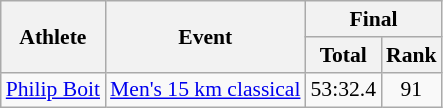<table class="wikitable" style="font-size:90%">
<tr>
<th rowspan="2">Athlete</th>
<th rowspan="2">Event</th>
<th colspan="2">Final</th>
</tr>
<tr>
<th>Total</th>
<th>Rank</th>
</tr>
<tr>
<td><a href='#'>Philip Boit</a></td>
<td><a href='#'>Men's 15 km classical</a></td>
<td align="center">53:32.4</td>
<td align="center">91</td>
</tr>
</table>
